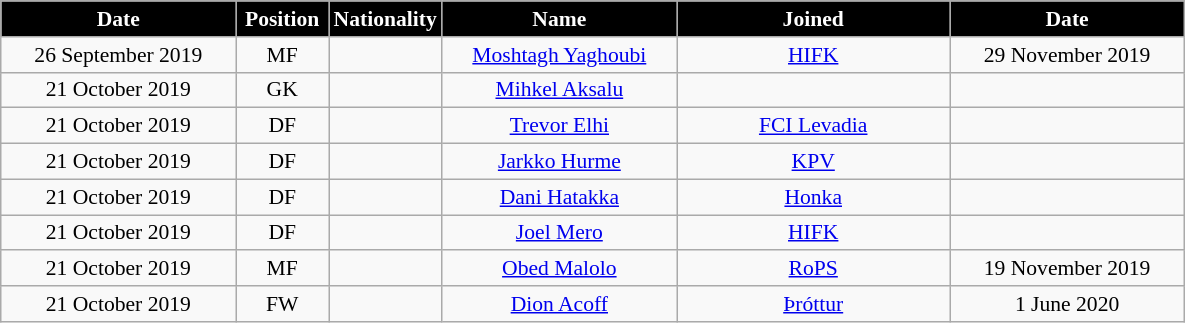<table class="wikitable"  style="text-align:center; font-size:90%; ">
<tr>
<th style="background:#000000; color:#fff; width:150px;">Date</th>
<th style="background:#000000; color:#fff; width:55px;">Position</th>
<th style="background:#000000; color:#fff; width:55px;">Nationality</th>
<th style="background:#000000; color:#fff; width:150px;">Name</th>
<th style="background:#000000; color:#fff; width:175px;">Joined</th>
<th style="background:#000000; color:#fff; width:150px;">Date</th>
</tr>
<tr>
<td>26 September 2019</td>
<td>MF</td>
<td></td>
<td><a href='#'>Moshtagh Yaghoubi</a></td>
<td><a href='#'>HIFK</a></td>
<td>29 November 2019</td>
</tr>
<tr>
<td>21 October 2019</td>
<td>GK</td>
<td></td>
<td><a href='#'>Mihkel Aksalu</a></td>
<td></td>
<td></td>
</tr>
<tr>
<td>21 October 2019</td>
<td>DF</td>
<td></td>
<td><a href='#'>Trevor Elhi</a></td>
<td><a href='#'>FCI Levadia</a></td>
<td></td>
</tr>
<tr>
<td>21 October 2019</td>
<td>DF</td>
<td></td>
<td><a href='#'>Jarkko Hurme</a></td>
<td><a href='#'>KPV</a></td>
<td></td>
</tr>
<tr>
<td>21 October 2019</td>
<td>DF</td>
<td></td>
<td><a href='#'>Dani Hatakka</a></td>
<td><a href='#'>Honka</a></td>
<td></td>
</tr>
<tr>
<td>21 October 2019</td>
<td>DF</td>
<td></td>
<td><a href='#'>Joel Mero</a></td>
<td><a href='#'>HIFK</a></td>
<td></td>
</tr>
<tr>
<td>21 October 2019</td>
<td>MF</td>
<td></td>
<td><a href='#'>Obed Malolo</a></td>
<td><a href='#'>RoPS</a></td>
<td>19 November 2019</td>
</tr>
<tr>
<td>21 October 2019</td>
<td>FW</td>
<td></td>
<td><a href='#'>Dion Acoff</a></td>
<td><a href='#'>Þróttur</a></td>
<td>1 June 2020</td>
</tr>
</table>
